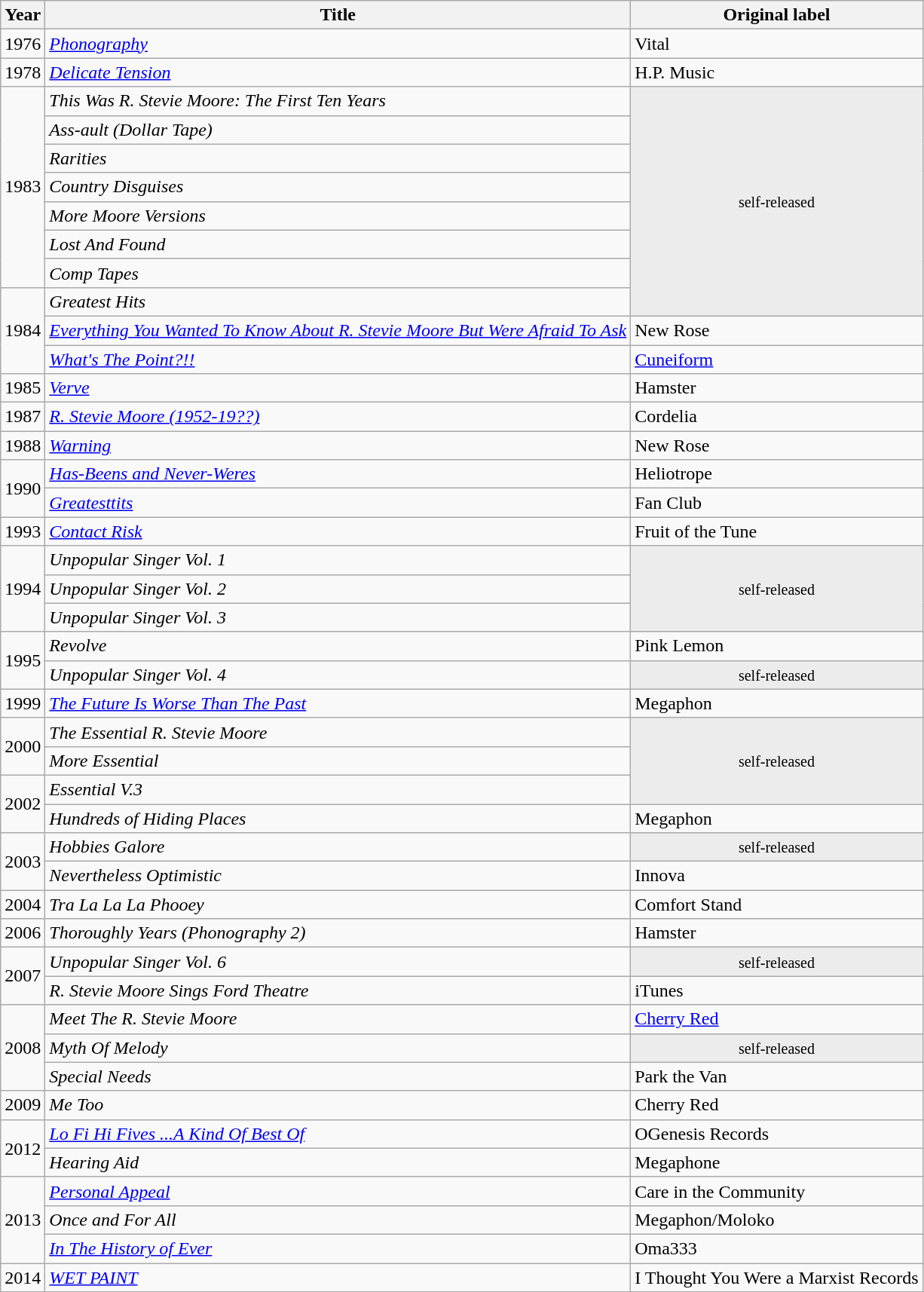<table class="wikitable sortable">
<tr>
<th>Year</th>
<th class="unsortable">Title</th>
<th>Original label</th>
</tr>
<tr>
<td align="center">1976</td>
<td align="left"><em><a href='#'>Phonography</a></em></td>
<td>Vital</td>
</tr>
<tr>
<td align="center">1978</td>
<td align="left"><em><a href='#'>Delicate Tension</a></em></td>
<td>H.P. Music</td>
</tr>
<tr>
<td rowspan="7" align="center">1983</td>
<td align="left"><em>This Was R. Stevie Moore: The First Ten Years</em></td>
<td rowspan="8" align="center" style="background: #ececec;"><small>self-released</small></td>
</tr>
<tr>
<td align="left"><em>Ass-ault (Dollar Tape)</em></td>
</tr>
<tr>
<td align="left"><em>Rarities</em></td>
</tr>
<tr>
<td align="left"><em>Country Disguises</em></td>
</tr>
<tr>
<td align="left"><em>More Moore Versions</em></td>
</tr>
<tr>
<td align="left"><em>Lost And Found</em></td>
</tr>
<tr>
<td align="left"><em>Comp Tapes</em></td>
</tr>
<tr>
<td rowspan="3" align="center">1984</td>
<td align="left"><em>Greatest Hits</em></td>
</tr>
<tr>
<td align="left"><em><a href='#'>Everything You Wanted To Know About R. Stevie Moore But Were Afraid To Ask</a></em></td>
<td>New Rose</td>
</tr>
<tr>
<td align="left"><em><a href='#'>What's The Point?!!</a></em></td>
<td><a href='#'>Cuneiform</a></td>
</tr>
<tr>
<td align="center">1985</td>
<td align="left"><em><a href='#'>Verve</a></em></td>
<td>Hamster</td>
</tr>
<tr>
<td align="center">1987</td>
<td align="left"><em><a href='#'>R. Stevie Moore (1952-19??)</a></em></td>
<td>Cordelia</td>
</tr>
<tr>
<td align="center">1988</td>
<td align="left"><em><a href='#'>Warning</a></em></td>
<td>New Rose</td>
</tr>
<tr>
<td rowspan="2" align="center">1990</td>
<td align="left"><em><a href='#'>Has-Beens and Never-Weres</a></em></td>
<td>Heliotrope</td>
</tr>
<tr>
<td align="left"><em><a href='#'>Greatesttits</a></em></td>
<td>Fan Club</td>
</tr>
<tr>
<td align="center">1993</td>
<td align="left"><em><a href='#'>Contact Risk</a></em></td>
<td>Fruit of the Tune</td>
</tr>
<tr>
<td rowspan="3" align="center">1994</td>
<td align="left"><em>Unpopular Singer Vol. 1</em></td>
<td rowspan="3" align="center" style="background: #ececec;"><small>self-released</small></td>
</tr>
<tr>
<td align="left"><em>Unpopular Singer Vol. 2</em></td>
</tr>
<tr>
<td align="left"><em>Unpopular Singer Vol. 3</em></td>
</tr>
<tr>
<td rowspan="2" align="center">1995</td>
<td align="left"><em>Revolve</em></td>
<td>Pink Lemon</td>
</tr>
<tr>
<td align="left"><em>Unpopular Singer Vol. 4</em></td>
<td align="center" style="background: #ececec;"><small>self-released</small></td>
</tr>
<tr>
<td align="center">1999</td>
<td align="left"><em><a href='#'>The Future Is Worse Than The Past</a></em></td>
<td>Megaphon</td>
</tr>
<tr>
<td rowspan="2" align="center">2000</td>
<td align="left"><em>The Essential R. Stevie Moore</em></td>
<td rowspan="3" align="center" style="background: #ececec;"><small>self-released</small></td>
</tr>
<tr>
<td align="left"><em>More Essential</em></td>
</tr>
<tr>
<td rowspan="2" align="center">2002</td>
<td align="left"><em>Essential V.3</em></td>
</tr>
<tr>
<td align="left"><em>Hundreds of Hiding Places</em></td>
<td>Megaphon</td>
</tr>
<tr>
<td rowspan="2" align="center">2003</td>
<td align="left"><em>Hobbies Galore</em></td>
<td align="center" style="background: #ececec;"><small>self-released</small></td>
</tr>
<tr>
<td align="left"><em>Nevertheless Optimistic</em></td>
<td>Innova</td>
</tr>
<tr>
<td align="center">2004</td>
<td align="left"><em>Tra La La La Phooey</em></td>
<td>Comfort Stand</td>
</tr>
<tr>
<td align="center">2006</td>
<td align="left"><em>Thoroughly Years (Phonography 2)</em></td>
<td>Hamster</td>
</tr>
<tr>
<td rowspan="2" align="center">2007</td>
<td align="left"><em>Unpopular Singer Vol. 6</em></td>
<td align="center" style="background: #ececec;"><small>self-released</small></td>
</tr>
<tr>
<td align="left"><em>R. Stevie Moore Sings Ford Theatre</em></td>
<td>iTunes</td>
</tr>
<tr>
<td rowspan="3" align="center">2008</td>
<td align="left"><em>Meet The R. Stevie Moore</em></td>
<td><a href='#'>Cherry Red</a></td>
</tr>
<tr>
<td align="left"><em>Myth Of Melody</em></td>
<td align="center" style="background: #ececec;"><small>self-released</small></td>
</tr>
<tr>
<td align="left"><em>Special Needs</em></td>
<td>Park the Van</td>
</tr>
<tr>
<td align="center">2009</td>
<td align="left"><em>Me Too</em></td>
<td>Cherry Red</td>
</tr>
<tr>
<td rowspan="2" align="center">2012</td>
<td align="left"><em><a href='#'>Lo Fi Hi Fives ...A Kind Of Best Of</a></em></td>
<td>OGenesis Records</td>
</tr>
<tr>
<td align="left"><em>Hearing Aid</em></td>
<td>Megaphone</td>
</tr>
<tr>
<td rowspan="3" align="center">2013</td>
<td align="left"><em><a href='#'>Personal Appeal</a></em></td>
<td>Care in the Community</td>
</tr>
<tr>
<td align="left"><em>Once and For All</em></td>
<td>Megaphon/Moloko</td>
</tr>
<tr>
<td align="left"><em><a href='#'>In The History of Ever</a></em></td>
<td>Oma333</td>
</tr>
<tr>
<td align="center">2014</td>
<td align="left"><em><a href='#'>WET PAINT</a></em></td>
<td>I Thought You Were a Marxist Records</td>
</tr>
</table>
